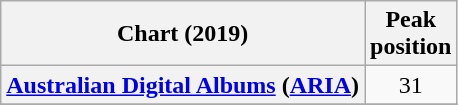<table class="wikitable sortable plainrowheaders" style="text-align:center">
<tr>
<th scope="col">Chart (2019)</th>
<th scope="col">Peak<br>position</th>
</tr>
<tr>
<th scope="row"><a href='#'>Australian Digital Albums</a> (<a href='#'>ARIA</a>)</th>
<td>31</td>
</tr>
<tr>
</tr>
<tr>
</tr>
<tr>
</tr>
<tr>
</tr>
<tr>
</tr>
<tr>
</tr>
<tr>
</tr>
<tr>
</tr>
<tr>
</tr>
<tr>
</tr>
</table>
